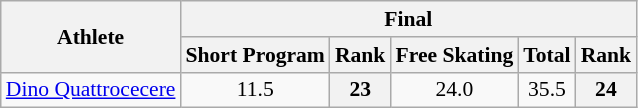<table class="wikitable" style="font-size:90%">
<tr>
<th rowspan="2">Athlete</th>
<th colspan="9">Final</th>
</tr>
<tr>
<th>Short Program</th>
<th>Rank</th>
<th>Free Skating</th>
<th>Total</th>
<th>Rank</th>
</tr>
<tr>
<td><a href='#'>Dino Quattrocecere</a></td>
<td align="center">11.5</td>
<th align="center">23</th>
<td align="center">24.0</td>
<td align="center">35.5</td>
<th align="center">24</th>
</tr>
</table>
